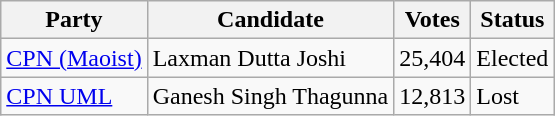<table class="wikitable">
<tr>
<th>Party</th>
<th>Candidate</th>
<th>Votes</th>
<th>Status</th>
</tr>
<tr>
<td><a href='#'>CPN (Maoist)</a></td>
<td>Laxman Dutta Joshi</td>
<td>25,404</td>
<td>Elected</td>
</tr>
<tr>
<td><a href='#'>CPN UML</a></td>
<td>Ganesh Singh Thagunna</td>
<td>12,813</td>
<td>Lost</td>
</tr>
</table>
